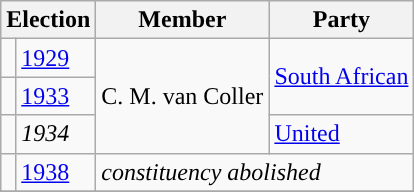<table class="wikitable">
<tr>
<th colspan="2">Election</th>
<th>Member</th>
<th>Party</th>
</tr>
<tr>
<td style="background-color: "></td>
<td><a href='#'>1929</a></td>
<td rowspan="3">C. M. van Coller</td>
<td rowspan="2"><a href='#'>South African</a></td>
</tr>
<tr>
<td style="background-color: "></td>
<td><a href='#'>1933</a></td>
</tr>
<tr>
<td style="background-color: "></td>
<td><em>1934</em></td>
<td><a href='#'>United</a></td>
</tr>
<tr>
<td style="background-color: "></td>
<td><a href='#'>1938</a></td>
<td colspan="2"><em>constituency abolished</em></td>
</tr>
<tr>
</tr>
</table>
